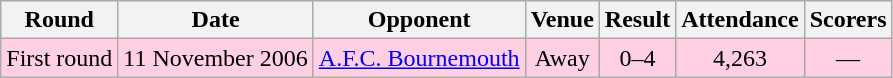<table class="wikitable" style="text-align:center">
<tr>
<th>Round</th>
<th>Date</th>
<th>Opponent</th>
<th>Venue</th>
<th>Result</th>
<th>Attendance</th>
<th>Scorers</th>
</tr>
<tr style="background: #ffd0e3;">
<td>First round</td>
<td>11 November 2006</td>
<td><a href='#'>A.F.C. Bournemouth</a></td>
<td>Away</td>
<td>0–4</td>
<td>4,263</td>
<td>—</td>
</tr>
</table>
